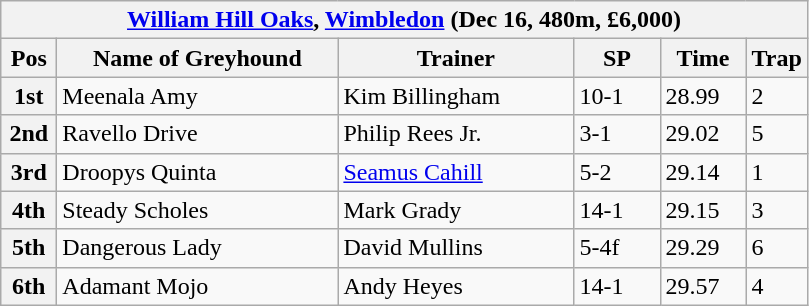<table class="wikitable">
<tr>
<th colspan="6"><a href='#'>William Hill Oaks</a>, <a href='#'>Wimbledon</a> (Dec 16, 480m, £6,000)</th>
</tr>
<tr>
<th width=30>Pos</th>
<th width=180>Name of Greyhound</th>
<th width=150>Trainer</th>
<th width=50>SP</th>
<th width=50>Time</th>
<th width=30>Trap</th>
</tr>
<tr>
<th>1st</th>
<td>Meenala Amy</td>
<td>Kim Billingham</td>
<td>10-1</td>
<td>28.99</td>
<td>2</td>
</tr>
<tr>
<th>2nd</th>
<td>Ravello Drive</td>
<td>Philip Rees Jr.</td>
<td>3-1</td>
<td>29.02</td>
<td>5</td>
</tr>
<tr>
<th>3rd</th>
<td>Droopys Quinta</td>
<td><a href='#'>Seamus Cahill</a></td>
<td>5-2</td>
<td>29.14</td>
<td>1</td>
</tr>
<tr>
<th>4th</th>
<td>Steady Scholes</td>
<td>Mark Grady</td>
<td>14-1</td>
<td>29.15</td>
<td>3</td>
</tr>
<tr>
<th>5th</th>
<td>Dangerous Lady</td>
<td>David Mullins</td>
<td>5-4f</td>
<td>29.29</td>
<td>6</td>
</tr>
<tr>
<th>6th</th>
<td>Adamant Mojo</td>
<td>Andy Heyes</td>
<td>14-1</td>
<td>29.57</td>
<td>4</td>
</tr>
</table>
